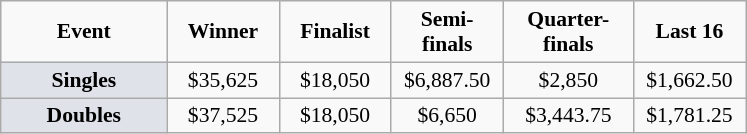<table class="wikitable" style="font-size:90%; text-align:center">
<tr>
<td width="104px"><strong>Event</strong></td>
<td width="68px"><strong>Winner</strong></td>
<td width="68px"><strong>Finalist</strong></td>
<td width="68px"><strong>Semi-finals</strong></td>
<td width="80px"><strong>Quarter-finals</strong></td>
<td width="68px"><strong>Last 16</strong></td>
</tr>
<tr>
<td bgcolor="#dfe2e9"><strong>Singles</strong></td>
<td>$35,625</td>
<td>$18,050</td>
<td>$6,887.50</td>
<td>$2,850</td>
<td>$1,662.50</td>
</tr>
<tr>
<td bgcolor="#dfe2e9"><strong>Doubles</strong></td>
<td>$37,525</td>
<td>$18,050</td>
<td>$6,650</td>
<td>$3,443.75</td>
<td>$1,781.25</td>
</tr>
</table>
